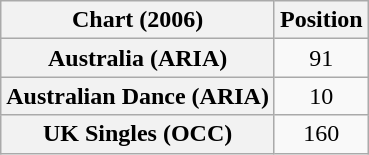<table class="wikitable sortable plainrowheaders" style="text-align:center">
<tr>
<th>Chart (2006)</th>
<th>Position</th>
</tr>
<tr>
<th scope="row">Australia (ARIA)</th>
<td>91</td>
</tr>
<tr>
<th scope="row">Australian Dance (ARIA)</th>
<td>10</td>
</tr>
<tr>
<th scope="row">UK Singles (OCC)</th>
<td>160</td>
</tr>
</table>
